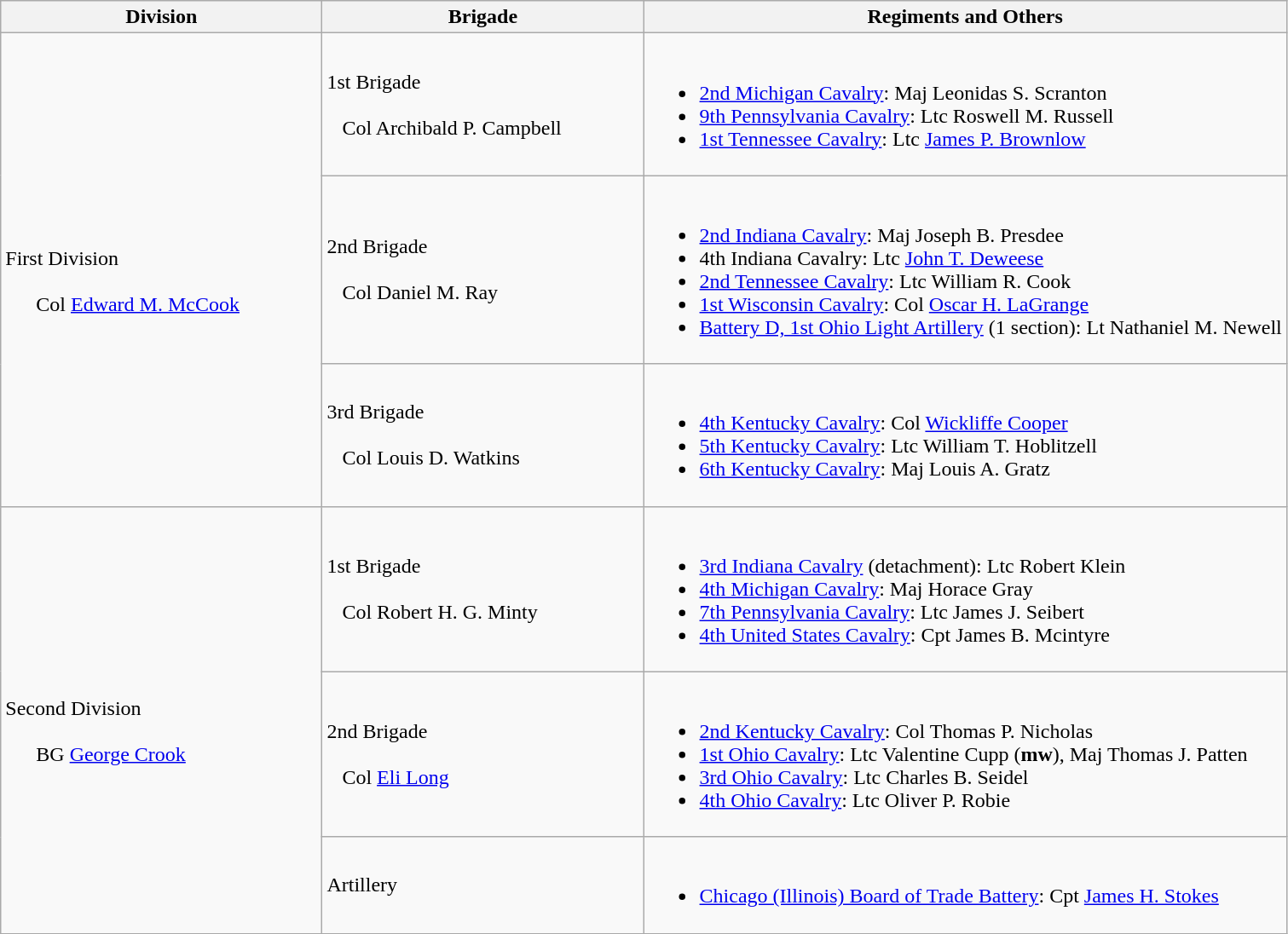<table class="wikitable">
<tr>
<th width=25%>Division</th>
<th width=25%>Brigade</th>
<th>Regiments and Others</th>
</tr>
<tr>
<td rowspan=3><br>First Division<br><br>     
Col <a href='#'>Edward M. McCook</a></td>
<td>1st Brigade<br><br>  
Col Archibald P. Campbell</td>
<td><br><ul><li><a href='#'>2nd Michigan Cavalry</a>: Maj Leonidas S. Scranton</li><li><a href='#'>9th Pennsylvania Cavalry</a>: Ltc Roswell M. Russell</li><li><a href='#'>1st Tennessee Cavalry</a>: Ltc <a href='#'>James P. Brownlow</a></li></ul></td>
</tr>
<tr>
<td>2nd Brigade<br><br>  
Col Daniel M. Ray</td>
<td><br><ul><li><a href='#'>2nd Indiana Cavalry</a>: Maj Joseph B. Presdee</li><li>4th Indiana Cavalry: Ltc <a href='#'>John T. Deweese</a></li><li><a href='#'>2nd Tennessee Cavalry</a>: Ltc William R. Cook</li><li><a href='#'>1st Wisconsin Cavalry</a>: Col <a href='#'>Oscar H. LaGrange</a></li><li><a href='#'>Battery D, 1st Ohio Light Artillery</a> (1 section): Lt Nathaniel M. Newell</li></ul></td>
</tr>
<tr>
<td>3rd Brigade<br><br>  
Col Louis D. Watkins</td>
<td><br><ul><li><a href='#'>4th Kentucky Cavalry</a>: Col <a href='#'>Wickliffe Cooper</a></li><li><a href='#'>5th Kentucky Cavalry</a>: Ltc William T. Hoblitzell</li><li><a href='#'>6th Kentucky Cavalry</a>: Maj Louis A. Gratz</li></ul></td>
</tr>
<tr>
<td rowspan=3><br>Second Division<br><br>     
BG <a href='#'>George Crook</a></td>
<td>1st Brigade<br><br>  
Col Robert H. G. Minty</td>
<td><br><ul><li><a href='#'>3rd Indiana Cavalry</a> (detachment): Ltc Robert Klein</li><li><a href='#'>4th Michigan Cavalry</a>: Maj Horace Gray</li><li><a href='#'>7th Pennsylvania Cavalry</a>: Ltc James J. Seibert</li><li><a href='#'>4th United States Cavalry</a>: Cpt James B. Mcintyre</li></ul></td>
</tr>
<tr>
<td>2nd Brigade<br><br>  
Col <a href='#'>Eli Long</a></td>
<td><br><ul><li><a href='#'>2nd Kentucky Cavalry</a>: Col Thomas P. Nicholas</li><li><a href='#'>1st Ohio Cavalry</a>: Ltc Valentine Cupp (<strong>mw</strong>), Maj Thomas J. Patten</li><li><a href='#'>3rd Ohio Cavalry</a>: Ltc Charles B. Seidel</li><li><a href='#'>4th Ohio Cavalry</a>: Ltc Oliver P. Robie</li></ul></td>
</tr>
<tr>
<td>Artillery</td>
<td><br><ul><li><a href='#'>Chicago (Illinois) Board of Trade Battery</a>: Cpt <a href='#'>James H. Stokes</a></li></ul></td>
</tr>
</table>
